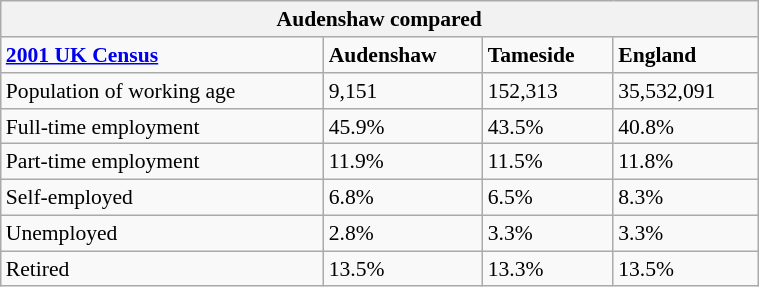<table class="wikitable" style="float: right; margin-left: 1em; width: 40%; font-size: 90%;" cellspacing="5">
<tr>
<th colspan="4"><strong>Audenshaw compared</strong></th>
</tr>
<tr>
<td><strong><a href='#'>2001 UK Census</a></strong></td>
<td><strong>Audenshaw</strong></td>
<td><strong>Tameside</strong></td>
<td><strong>England</strong></td>
</tr>
<tr>
<td>Population of working age</td>
<td>9,151</td>
<td>152,313</td>
<td>35,532,091</td>
</tr>
<tr>
<td>Full-time employment</td>
<td>45.9%</td>
<td>43.5%</td>
<td>40.8%</td>
</tr>
<tr>
<td>Part-time employment</td>
<td>11.9%</td>
<td>11.5%</td>
<td>11.8%</td>
</tr>
<tr>
<td>Self-employed</td>
<td>6.8%</td>
<td>6.5%</td>
<td>8.3%</td>
</tr>
<tr>
<td>Unemployed</td>
<td>2.8%</td>
<td>3.3%</td>
<td>3.3%</td>
</tr>
<tr>
<td>Retired</td>
<td>13.5%</td>
<td>13.3%</td>
<td>13.5%</td>
</tr>
</table>
